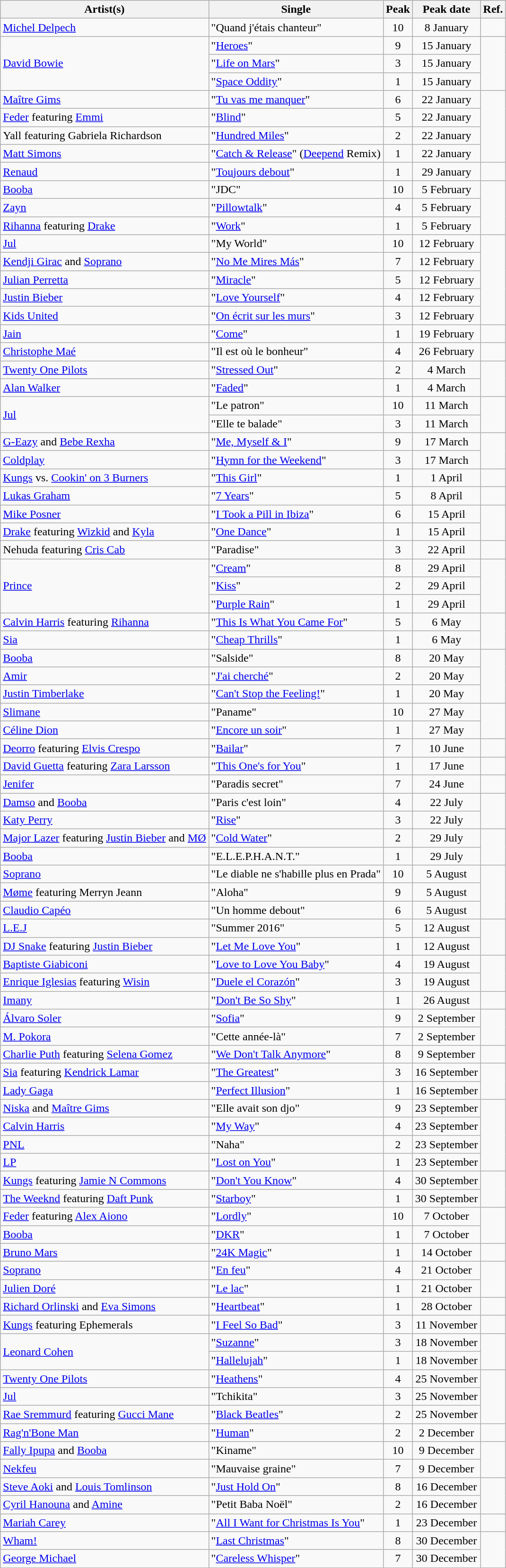<table class="wikitable sortable">
<tr>
<th>Artist(s)</th>
<th>Single</th>
<th>Peak</th>
<th>Peak date</th>
<th>Ref.</th>
</tr>
<tr>
<td><a href='#'>Michel Delpech</a></td>
<td>"Quand j'étais chanteur"</td>
<td style="text-align: center;">10</td>
<td style="text-align: center;">8 January</td>
<td style="text-align: center;"></td>
</tr>
<tr>
<td rowspan="3"><a href='#'>David Bowie</a></td>
<td>"<a href='#'>Heroes</a>"</td>
<td style="text-align: center;">9</td>
<td style="text-align: center;">15 January</td>
<td rowspan="3" style="text-align: center;"></td>
</tr>
<tr>
<td>"<a href='#'>Life on Mars</a>"</td>
<td style="text-align: center;">3</td>
<td style="text-align: center;">15 January</td>
</tr>
<tr>
<td>"<a href='#'>Space Oddity</a>"</td>
<td style="text-align: center;">1</td>
<td style="text-align: center;">15 January</td>
</tr>
<tr>
<td><a href='#'>Maître Gims</a></td>
<td>"<a href='#'>Tu vas me manquer</a>"</td>
<td style="text-align: center;">6</td>
<td style="text-align: center;">22 January</td>
<td rowspan="4" style="text-align: center;"></td>
</tr>
<tr>
<td><a href='#'>Feder</a> featuring <a href='#'>Emmi</a></td>
<td>"<a href='#'>Blind</a>"</td>
<td style="text-align: center;">5</td>
<td style="text-align: center;">22 January</td>
</tr>
<tr>
<td>Yall featuring Gabriela Richardson</td>
<td>"<a href='#'>Hundred Miles</a>"</td>
<td style="text-align: center;">2</td>
<td style="text-align: center;">22 January</td>
</tr>
<tr>
<td><a href='#'>Matt Simons</a></td>
<td>"<a href='#'>Catch & Release</a>" (<a href='#'>Deepend</a> Remix)</td>
<td style="text-align: center;">1</td>
<td style="text-align: center;">22 January</td>
</tr>
<tr>
<td><a href='#'>Renaud</a></td>
<td>"<a href='#'>Toujours debout</a>"</td>
<td style="text-align: center;">1</td>
<td style="text-align: center;">29 January</td>
<td style="text-align: center;"></td>
</tr>
<tr>
<td><a href='#'>Booba</a></td>
<td>"JDC"</td>
<td style="text-align: center;">10</td>
<td style="text-align: center;">5 February</td>
<td rowspan="3" style="text-align: center;"></td>
</tr>
<tr>
<td><a href='#'>Zayn</a></td>
<td>"<a href='#'>Pillowtalk</a>"</td>
<td style="text-align: center;">4</td>
<td style="text-align: center;">5 February</td>
</tr>
<tr>
<td><a href='#'>Rihanna</a> featuring <a href='#'>Drake</a></td>
<td>"<a href='#'>Work</a>"</td>
<td style="text-align: center;">1</td>
<td style="text-align: center;">5 February</td>
</tr>
<tr>
<td><a href='#'>Jul</a></td>
<td>"My World"</td>
<td style="text-align: center;">10</td>
<td style="text-align: center;">12 February</td>
<td rowspan="5" style="text-align: center;"></td>
</tr>
<tr>
<td><a href='#'>Kendji Girac</a> and <a href='#'>Soprano</a></td>
<td>"<a href='#'>No Me Mires Más</a>"</td>
<td style="text-align: center;">7</td>
<td style="text-align: center;">12 February</td>
</tr>
<tr>
<td><a href='#'>Julian Perretta</a></td>
<td>"<a href='#'>Miracle</a>"</td>
<td style="text-align: center;">5</td>
<td style="text-align: center;">12 February</td>
</tr>
<tr>
<td><a href='#'>Justin Bieber</a></td>
<td>"<a href='#'>Love Yourself</a>"</td>
<td style="text-align: center;">4</td>
<td style="text-align: center;">12 February</td>
</tr>
<tr>
<td><a href='#'>Kids United</a></td>
<td>"<a href='#'>On écrit sur les murs</a>"</td>
<td style="text-align: center;">3</td>
<td style="text-align: center;">12 February</td>
</tr>
<tr>
<td><a href='#'>Jain</a></td>
<td>"<a href='#'>Come</a>"</td>
<td style="text-align: center;">1</td>
<td style="text-align: center;">19 February</td>
<td style="text-align: center;"></td>
</tr>
<tr>
<td><a href='#'>Christophe Maé</a></td>
<td>"Il est où le bonheur"</td>
<td style="text-align: center;">4</td>
<td style="text-align: center;">26 February</td>
<td style="text-align: center;"></td>
</tr>
<tr>
<td><a href='#'>Twenty One Pilots</a></td>
<td>"<a href='#'>Stressed Out</a>"</td>
<td style="text-align: center;">2</td>
<td style="text-align: center;">4 March</td>
<td rowspan="2" style="text-align: center;"></td>
</tr>
<tr>
<td><a href='#'>Alan Walker</a></td>
<td>"<a href='#'>Faded</a>"</td>
<td style="text-align: center;">1</td>
<td style="text-align: center;">4 March</td>
</tr>
<tr>
<td rowspan="2"><a href='#'>Jul</a></td>
<td>"Le patron"</td>
<td style="text-align: center;">10</td>
<td style="text-align: center;">11 March</td>
<td rowspan="2" style="text-align: center;"></td>
</tr>
<tr>
<td>"Elle te balade"</td>
<td style="text-align: center;">3</td>
<td style="text-align: center;">11 March</td>
</tr>
<tr>
<td><a href='#'>G-Eazy</a> and <a href='#'>Bebe Rexha</a></td>
<td>"<a href='#'>Me, Myself & I</a>"</td>
<td style="text-align: center;">9</td>
<td style="text-align: center;">17 March</td>
<td rowspan="2" style="text-align: center;"></td>
</tr>
<tr>
<td><a href='#'>Coldplay</a></td>
<td>"<a href='#'>Hymn for the Weekend</a>"</td>
<td style="text-align: center;">3</td>
<td style="text-align: center;">17 March</td>
</tr>
<tr>
<td><a href='#'>Kungs</a> vs. <a href='#'>Cookin' on 3 Burners</a></td>
<td>"<a href='#'>This Girl</a>"</td>
<td style="text-align: center;">1</td>
<td style="text-align: center;">1 April</td>
<td style="text-align: center;"></td>
</tr>
<tr>
<td><a href='#'>Lukas Graham</a></td>
<td>"<a href='#'>7 Years</a>"</td>
<td style="text-align: center;">5</td>
<td style="text-align: center;">8 April</td>
<td style="text-align: center;"></td>
</tr>
<tr>
<td><a href='#'>Mike Posner</a></td>
<td>"<a href='#'>I Took a Pill in Ibiza</a>"</td>
<td style="text-align: center;">6</td>
<td style="text-align: center;">15 April</td>
<td rowspan="2" style="text-align: center;"></td>
</tr>
<tr>
<td><a href='#'>Drake</a> featuring <a href='#'>Wizkid</a> and <a href='#'>Kyla</a></td>
<td>"<a href='#'>One Dance</a>"</td>
<td style="text-align: center;">1</td>
<td style="text-align: center;">15 April</td>
</tr>
<tr>
<td>Nehuda featuring <a href='#'>Cris Cab</a></td>
<td>"Paradise"</td>
<td style="text-align: center;">3</td>
<td style="text-align: center;">22 April</td>
<td style="text-align: center;"></td>
</tr>
<tr>
<td rowspan="3"><a href='#'>Prince</a></td>
<td>"<a href='#'>Cream</a>"</td>
<td style="text-align: center;">8</td>
<td style="text-align: center;">29 April</td>
<td rowspan="3" style="text-align: center;"></td>
</tr>
<tr>
<td>"<a href='#'>Kiss</a>"</td>
<td style="text-align: center;">2</td>
<td style="text-align: center;">29 April</td>
</tr>
<tr>
<td>"<a href='#'>Purple Rain</a>"</td>
<td style="text-align: center;">1</td>
<td style="text-align: center;">29 April</td>
</tr>
<tr>
<td><a href='#'>Calvin Harris</a> featuring <a href='#'>Rihanna</a></td>
<td>"<a href='#'>This Is What You Came For</a>"</td>
<td style="text-align: center;">5</td>
<td style="text-align: center;">6 May</td>
<td rowspan="2" style="text-align: center;"></td>
</tr>
<tr>
<td><a href='#'>Sia</a></td>
<td>"<a href='#'>Cheap Thrills</a>"</td>
<td style="text-align: center;">1</td>
<td style="text-align: center;">6 May</td>
</tr>
<tr>
<td><a href='#'>Booba</a></td>
<td>"Salside"</td>
<td style="text-align: center;">8</td>
<td style="text-align: center;">20 May</td>
<td rowspan="3" style="text-align: center;"></td>
</tr>
<tr>
<td><a href='#'>Amir</a></td>
<td>"<a href='#'>J'ai cherché</a>"</td>
<td style="text-align: center;">2</td>
<td style="text-align: center;">20 May</td>
</tr>
<tr>
<td><a href='#'>Justin Timberlake</a></td>
<td>"<a href='#'>Can't Stop the Feeling!</a>"</td>
<td style="text-align: center;">1</td>
<td style="text-align: center;">20 May</td>
</tr>
<tr>
<td><a href='#'>Slimane</a></td>
<td>"Paname"</td>
<td style="text-align: center;">10</td>
<td style="text-align: center;">27 May</td>
<td rowspan="2" style="text-align: center;"></td>
</tr>
<tr>
<td><a href='#'>Céline Dion</a></td>
<td>"<a href='#'>Encore un soir</a>"</td>
<td style="text-align: center;">1</td>
<td style="text-align: center;">27 May</td>
</tr>
<tr>
<td><a href='#'>Deorro</a> featuring <a href='#'>Elvis Crespo</a></td>
<td>"<a href='#'>Bailar</a>"</td>
<td style="text-align: center;">7</td>
<td style="text-align: center;">10 June</td>
<td style="text-align: center;"></td>
</tr>
<tr>
<td><a href='#'>David Guetta</a> featuring <a href='#'>Zara Larsson</a></td>
<td>"<a href='#'>This One's for You</a>"</td>
<td style="text-align: center;">1</td>
<td style="text-align: center;">17 June</td>
<td style="text-align: center;"></td>
</tr>
<tr>
<td><a href='#'>Jenifer</a></td>
<td>"Paradis secret"</td>
<td style="text-align: center;">7</td>
<td style="text-align: center;">24 June</td>
<td style="text-align: center;"></td>
</tr>
<tr>
<td><a href='#'>Damso</a> and <a href='#'>Booba</a></td>
<td>"Paris c'est loin"</td>
<td style="text-align: center;">4</td>
<td style="text-align: center;">22 July</td>
<td rowspan="2" style="text-align: center;"></td>
</tr>
<tr>
<td><a href='#'>Katy Perry</a></td>
<td>"<a href='#'>Rise</a>"</td>
<td style="text-align: center;">3</td>
<td style="text-align: center;">22 July</td>
</tr>
<tr>
<td><a href='#'>Major Lazer</a> featuring <a href='#'>Justin Bieber</a> and <a href='#'>MØ</a></td>
<td>"<a href='#'>Cold Water</a>"</td>
<td style="text-align: center;">2</td>
<td style="text-align: center;">29 July</td>
<td rowspan="2" style="text-align: center;"></td>
</tr>
<tr>
<td><a href='#'>Booba</a></td>
<td>"E.L.E.P.H.A.N.T."</td>
<td style="text-align: center;">1</td>
<td style="text-align: center;">29 July</td>
</tr>
<tr>
<td><a href='#'>Soprano</a></td>
<td>"Le diable ne s'habille plus en Prada"</td>
<td style="text-align: center;">10</td>
<td style="text-align: center;">5 August</td>
<td rowspan="3" style="text-align: center;"></td>
</tr>
<tr>
<td><a href='#'>Møme</a> featuring Merryn Jeann</td>
<td>"Aloha"</td>
<td style="text-align: center;">9</td>
<td style="text-align: center;">5 August</td>
</tr>
<tr>
<td><a href='#'>Claudio Capéo</a></td>
<td>"Un homme debout"</td>
<td style="text-align: center;">6</td>
<td style="text-align: center;">5 August</td>
</tr>
<tr>
<td><a href='#'>L.E.J</a></td>
<td>"Summer 2016"</td>
<td style="text-align: center;">5</td>
<td style="text-align: center;">12 August</td>
<td rowspan="2" style="text-align: center;"></td>
</tr>
<tr>
<td><a href='#'>DJ Snake</a> featuring <a href='#'>Justin Bieber</a></td>
<td>"<a href='#'>Let Me Love You</a>"</td>
<td style="text-align: center;">1</td>
<td style="text-align: center;">12 August</td>
</tr>
<tr>
<td><a href='#'>Baptiste Giabiconi</a></td>
<td>"<a href='#'>Love to Love You Baby</a>"</td>
<td style="text-align: center;">4</td>
<td style="text-align: center;">19 August</td>
<td rowspan="2" style="text-align: center;"></td>
</tr>
<tr>
<td><a href='#'>Enrique Iglesias</a> featuring <a href='#'>Wisin</a></td>
<td>"<a href='#'>Duele el Corazón</a>"</td>
<td style="text-align: center;">3</td>
<td style="text-align: center;">19 August</td>
</tr>
<tr>
<td><a href='#'>Imany</a></td>
<td>"<a href='#'>Don't Be So Shy</a>"</td>
<td style="text-align: center;">1</td>
<td style="text-align: center;">26 August</td>
<td style="text-align: center;"></td>
</tr>
<tr>
<td><a href='#'>Álvaro Soler</a></td>
<td>"<a href='#'>Sofia</a>"</td>
<td style="text-align: center;">9</td>
<td style="text-align: center;">2 September</td>
<td rowspan="2" style="text-align: center;"></td>
</tr>
<tr>
<td><a href='#'>M. Pokora</a></td>
<td>"Cette année-là"</td>
<td style="text-align: center;">7</td>
<td style="text-align: center;">2 September</td>
</tr>
<tr>
<td><a href='#'>Charlie Puth</a> featuring <a href='#'>Selena Gomez</a></td>
<td>"<a href='#'>We Don't Talk Anymore</a>"</td>
<td style="text-align: center;">8</td>
<td style="text-align: center;">9 September</td>
<td style="text-align: center;"></td>
</tr>
<tr>
<td><a href='#'>Sia</a> featuring <a href='#'>Kendrick Lamar</a></td>
<td>"<a href='#'>The Greatest</a>"</td>
<td style="text-align: center;">3</td>
<td style="text-align: center;">16 September</td>
<td rowspan="2" style="text-align: center;"></td>
</tr>
<tr>
<td><a href='#'>Lady Gaga</a></td>
<td>"<a href='#'>Perfect Illusion</a>"</td>
<td style="text-align: center;">1</td>
<td style="text-align: center;">16 September</td>
</tr>
<tr>
<td><a href='#'>Niska</a> and <a href='#'>Maître Gims</a></td>
<td>"Elle avait son djo"</td>
<td style="text-align: center;">9</td>
<td style="text-align: center;">23 September</td>
<td rowspan="4" style="text-align: center;"></td>
</tr>
<tr>
<td><a href='#'>Calvin Harris</a></td>
<td>"<a href='#'>My Way</a>"</td>
<td style="text-align: center;">4</td>
<td style="text-align: center;">23 September</td>
</tr>
<tr>
<td><a href='#'>PNL</a></td>
<td>"Naha"</td>
<td style="text-align: center;">2</td>
<td style="text-align: center;">23 September</td>
</tr>
<tr>
<td><a href='#'>LP</a></td>
<td>"<a href='#'>Lost on You</a>"</td>
<td style="text-align: center;">1</td>
<td style="text-align: center;">23 September</td>
</tr>
<tr>
<td><a href='#'>Kungs</a> featuring <a href='#'>Jamie N Commons</a></td>
<td>"<a href='#'>Don't You Know</a>"</td>
<td style="text-align: center;">4</td>
<td style="text-align: center;">30 September</td>
<td rowspan="2" style="text-align: center;"></td>
</tr>
<tr>
<td><a href='#'>The Weeknd</a> featuring <a href='#'>Daft Punk</a></td>
<td>"<a href='#'>Starboy</a>"</td>
<td style="text-align: center;">1</td>
<td style="text-align: center;">30 September</td>
</tr>
<tr>
<td><a href='#'>Feder</a> featuring <a href='#'>Alex Aiono</a></td>
<td>"<a href='#'>Lordly</a>"</td>
<td style="text-align: center;">10</td>
<td style="text-align: center;">7 October</td>
<td rowspan="2" style="text-align: center;"></td>
</tr>
<tr>
<td><a href='#'>Booba</a></td>
<td>"<a href='#'>DKR</a>"</td>
<td style="text-align: center;">1</td>
<td style="text-align: center;">7 October</td>
</tr>
<tr>
<td><a href='#'>Bruno Mars</a></td>
<td>"<a href='#'>24K Magic</a>"</td>
<td style="text-align: center;">1</td>
<td style="text-align: center;">14 October</td>
<td style="text-align: center;"></td>
</tr>
<tr>
<td><a href='#'>Soprano</a></td>
<td>"<a href='#'>En feu</a>"</td>
<td style="text-align: center;">4</td>
<td style="text-align: center;">21 October</td>
<td rowspan="2" style="text-align: center;"></td>
</tr>
<tr>
<td><a href='#'>Julien Doré</a></td>
<td>"<a href='#'>Le lac</a>"</td>
<td style="text-align: center;">1</td>
<td style="text-align: center;">21 October</td>
</tr>
<tr>
<td><a href='#'>Richard Orlinski</a> and <a href='#'>Eva Simons</a></td>
<td>"<a href='#'>Heartbeat</a>"</td>
<td style="text-align: center;">1</td>
<td style="text-align: center;">28 October</td>
<td style="text-align: center;"></td>
</tr>
<tr>
<td><a href='#'>Kungs</a> featuring Ephemerals</td>
<td>"<a href='#'>I Feel So Bad</a>"</td>
<td style="text-align: center;">3</td>
<td style="text-align: center;">11 November</td>
<td style="text-align: center;"></td>
</tr>
<tr>
<td rowspan="2"><a href='#'>Leonard Cohen</a></td>
<td>"<a href='#'>Suzanne</a>"</td>
<td style="text-align: center;">3</td>
<td style="text-align: center;">18 November</td>
<td rowspan="2" style="text-align: center;"></td>
</tr>
<tr>
<td>"<a href='#'>Hallelujah</a>"</td>
<td style="text-align: center;">1</td>
<td style="text-align: center;">18 November</td>
</tr>
<tr>
<td><a href='#'>Twenty One Pilots</a></td>
<td>"<a href='#'>Heathens</a>"</td>
<td style="text-align: center;">4</td>
<td style="text-align: center;">25 November</td>
<td rowspan="3" style="text-align: center;"></td>
</tr>
<tr>
<td><a href='#'>Jul</a></td>
<td>"Tchikita"</td>
<td style="text-align: center;">3</td>
<td style="text-align: center;">25 November</td>
</tr>
<tr>
<td><a href='#'>Rae Sremmurd</a> featuring <a href='#'>Gucci Mane</a></td>
<td>"<a href='#'>Black Beatles</a>"</td>
<td style="text-align: center;">2</td>
<td style="text-align: center;">25 November</td>
</tr>
<tr>
<td><a href='#'>Rag'n'Bone Man</a></td>
<td>"<a href='#'>Human</a>"</td>
<td style="text-align: center;">2</td>
<td style="text-align: center;">2 December</td>
<td style="text-align: center;"></td>
</tr>
<tr>
<td><a href='#'>Fally Ipupa</a> and <a href='#'>Booba</a></td>
<td>"Kiname"</td>
<td style="text-align: center;">10</td>
<td style="text-align: center;">9 December</td>
<td rowspan="2" style="text-align: center;"></td>
</tr>
<tr>
<td><a href='#'>Nekfeu</a></td>
<td>"Mauvaise graine"</td>
<td style="text-align: center;">7</td>
<td style="text-align: center;">9 December</td>
</tr>
<tr>
<td><a href='#'>Steve Aoki</a> and <a href='#'>Louis Tomlinson</a></td>
<td>"<a href='#'>Just Hold On</a>"</td>
<td style="text-align: center;">8</td>
<td style="text-align: center;">16 December</td>
<td rowspan="2" style="text-align: center;"></td>
</tr>
<tr>
<td><a href='#'>Cyril Hanouna</a> and <a href='#'>Amine</a></td>
<td>"Petit Baba Noël"</td>
<td style="text-align: center;">2</td>
<td style="text-align: center;">16 December</td>
</tr>
<tr>
<td><a href='#'>Mariah Carey</a></td>
<td>"<a href='#'>All I Want for Christmas Is You</a>"</td>
<td style="text-align: center;">1</td>
<td style="text-align: center;">23 December</td>
<td style="text-align: center;"></td>
</tr>
<tr>
<td><a href='#'>Wham!</a></td>
<td>"<a href='#'>Last Christmas</a>"</td>
<td style="text-align: center;">8</td>
<td style="text-align: center;">30 December</td>
<td rowspan="2" style="text-align: center;"></td>
</tr>
<tr>
<td><a href='#'>George Michael</a></td>
<td>"<a href='#'>Careless Whisper</a>"</td>
<td style="text-align: center;">7</td>
<td style="text-align: center;">30 December</td>
</tr>
</table>
